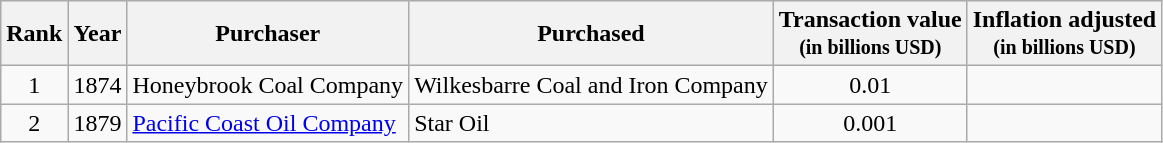<table class="wikitable sortable">
<tr style="background:#eee;">
<th>Rank</th>
<th>Year</th>
<th>Purchaser</th>
<th>Purchased</th>
<th>Transaction value<br><small>(in billions USD)</small></th>
<th> Inflation adjusted<br><small>(in billions USD)</small></th>
</tr>
<tr>
<td style="text-align:center;">1</td>
<td>1874</td>
<td> Honeybrook Coal Company</td>
<td> Wilkesbarre Coal and Iron Company</td>
<td style="text-align:center;">0.01</td>
<td style="text-align:center;"></td>
</tr>
<tr>
<td style="text-align:center;">2</td>
<td>1879</td>
<td> <a href='#'>Pacific Coast Oil Company</a></td>
<td> Star Oil</td>
<td style="text-align:center;">0.001</td>
<td style="text-align:center;"></td>
</tr>
</table>
